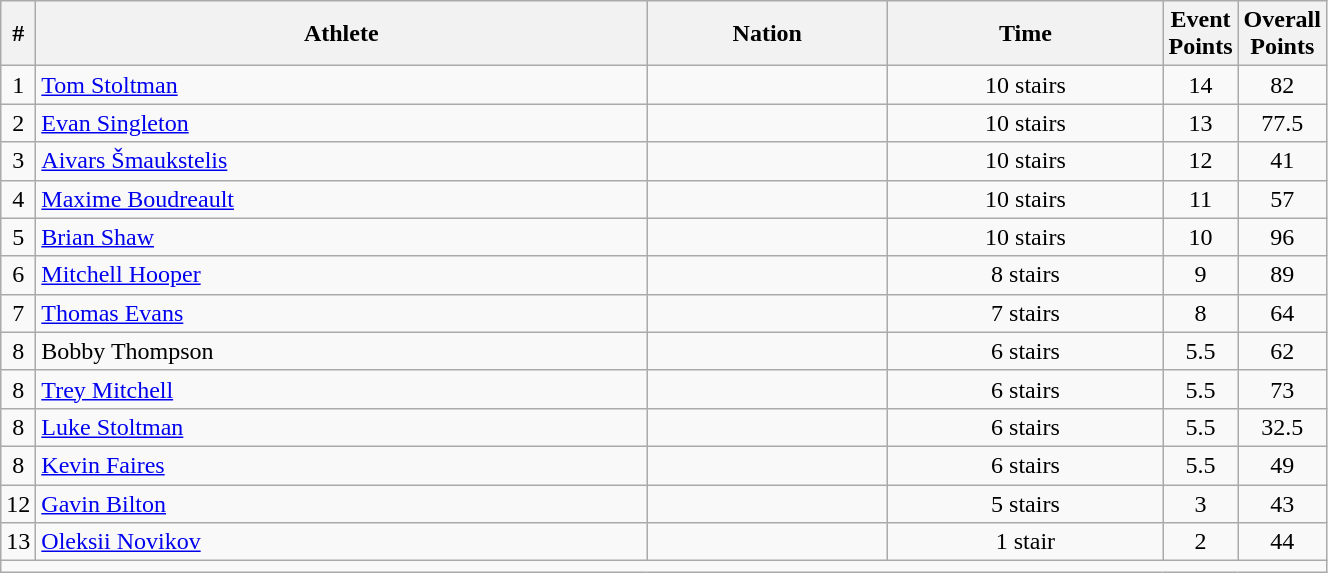<table class="wikitable sortable" style="text-align:center;width: 70%;">
<tr>
<th scope="col" style="width: 10px;">#</th>
<th scope="col">Athlete</th>
<th scope="col">Nation</th>
<th scope="col">Time</th>
<th scope="col" style="width: 10px;">Event Points</th>
<th scope="col" style="width: 10px;">Overall Points</th>
</tr>
<tr>
<td>1</td>
<td align=left><a href='#'>Tom Stoltman</a></td>
<td align=left></td>
<td>10 stairs</td>
<td>14</td>
<td>82</td>
</tr>
<tr>
<td>2</td>
<td align=left><a href='#'>Evan Singleton</a></td>
<td align=left></td>
<td>10 stairs</td>
<td>13</td>
<td>77.5</td>
</tr>
<tr>
<td>3</td>
<td align=left><a href='#'>Aivars Šmaukstelis</a></td>
<td align=left></td>
<td>10 stairs</td>
<td>12</td>
<td>41</td>
</tr>
<tr>
<td>4</td>
<td align=left><a href='#'>Maxime Boudreault</a></td>
<td align=left></td>
<td>10 stairs</td>
<td>11</td>
<td>57</td>
</tr>
<tr>
<td>5</td>
<td align=left><a href='#'>Brian Shaw</a></td>
<td align=left></td>
<td>10 stairs</td>
<td>10</td>
<td>96</td>
</tr>
<tr>
<td>6</td>
<td align=left><a href='#'>Mitchell Hooper</a></td>
<td align=left></td>
<td>8 stairs</td>
<td>9</td>
<td>89</td>
</tr>
<tr>
<td>7</td>
<td align=left><a href='#'>Thomas Evans</a></td>
<td align=left></td>
<td>7 stairs</td>
<td>8</td>
<td>64</td>
</tr>
<tr>
<td>8</td>
<td align=left>Bobby Thompson</td>
<td align=left></td>
<td>6 stairs</td>
<td>5.5</td>
<td>62</td>
</tr>
<tr>
<td>8</td>
<td align=left><a href='#'>Trey Mitchell</a></td>
<td align=left></td>
<td>6 stairs</td>
<td>5.5</td>
<td>73</td>
</tr>
<tr>
<td>8</td>
<td align=left><a href='#'>Luke Stoltman</a></td>
<td align=left></td>
<td>6 stairs</td>
<td>5.5</td>
<td>32.5</td>
</tr>
<tr>
<td>8</td>
<td align=left><a href='#'>Kevin Faires</a></td>
<td align=left></td>
<td>6 stairs</td>
<td>5.5</td>
<td>49</td>
</tr>
<tr>
<td>12</td>
<td align=left><a href='#'>Gavin Bilton</a></td>
<td align=left></td>
<td>5 stairs</td>
<td>3</td>
<td>43</td>
</tr>
<tr>
<td>13</td>
<td align=left><a href='#'>Oleksii Novikov</a></td>
<td align=left></td>
<td>1 stair</td>
<td>2</td>
<td>44</td>
</tr>
<tr class="sortbottom">
<td colspan="6"></td>
</tr>
</table>
